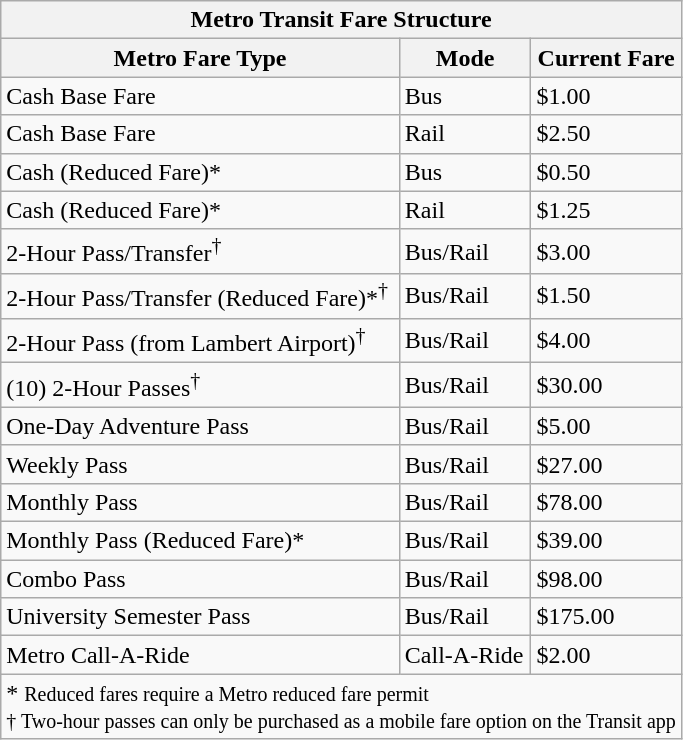<table class="wikitable">
<tr>
<th colspan="3">Metro Transit Fare Structure</th>
</tr>
<tr>
<th>Metro Fare Type</th>
<th>Mode</th>
<th>Current Fare</th>
</tr>
<tr>
<td>Cash Base Fare</td>
<td>Bus</td>
<td>$1.00</td>
</tr>
<tr>
<td>Cash Base Fare</td>
<td>Rail</td>
<td>$2.50</td>
</tr>
<tr>
<td>Cash (Reduced Fare)*</td>
<td>Bus</td>
<td>$0.50</td>
</tr>
<tr>
<td>Cash (Reduced Fare)*</td>
<td>Rail</td>
<td>$1.25</td>
</tr>
<tr>
<td>2-Hour Pass/Transfer<sup>†</sup></td>
<td>Bus/Rail</td>
<td>$3.00</td>
</tr>
<tr>
<td>2-Hour Pass/Transfer (Reduced Fare)*<sup>†</sup></td>
<td>Bus/Rail</td>
<td>$1.50</td>
</tr>
<tr>
<td>2-Hour Pass (from Lambert Airport)<sup>†</sup></td>
<td>Bus/Rail</td>
<td>$4.00</td>
</tr>
<tr>
<td>(10) 2-Hour Passes<sup>†</sup></td>
<td>Bus/Rail</td>
<td>$30.00</td>
</tr>
<tr>
<td>One-Day Adventure Pass</td>
<td>Bus/Rail</td>
<td>$5.00</td>
</tr>
<tr>
<td>Weekly Pass</td>
<td>Bus/Rail</td>
<td>$27.00</td>
</tr>
<tr>
<td>Monthly Pass</td>
<td>Bus/Rail</td>
<td>$78.00</td>
</tr>
<tr>
<td>Monthly Pass (Reduced Fare)*</td>
<td>Bus/Rail</td>
<td>$39.00</td>
</tr>
<tr>
<td>Combo Pass</td>
<td>Bus/Rail</td>
<td>$98.00</td>
</tr>
<tr>
<td>University Semester Pass</td>
<td>Bus/Rail</td>
<td>$175.00</td>
</tr>
<tr>
<td>Metro Call-A-Ride</td>
<td>Call-A-Ride</td>
<td>$2.00</td>
</tr>
<tr>
<td colspan="3">* <small>Reduced fares require a Metro reduced fare permit</small><br><small>† Two-hour passes can only be purchased as a mobile fare option on the Transit app</small></td>
</tr>
</table>
